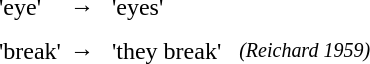<table style="line-height: 1.4em;" cellpadding="2">
<tr>
<td> </td>
<td> </td>
<td></td>
<td>'eye'</td>
<td>→</td>
<td></td>
<td>'eyes'</td>
<td></td>
</tr>
<tr>
<td> </td>
<td> </td>
<td></td>
<td>'break'</td>
<td>→</td>
<td></td>
<td>'they break'</td>
<td></td>
<td><small><cite>(Reichard 1959)</cite></small></td>
</tr>
</table>
